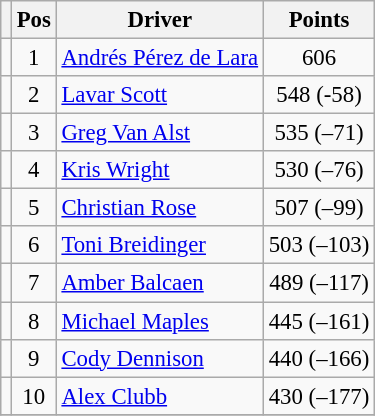<table class="wikitable" style="font-size: 95%;">
<tr>
<th></th>
<th>Pos</th>
<th>Driver</th>
<th>Points</th>
</tr>
<tr>
<td align="left"></td>
<td style="text-align:center;">1</td>
<td><a href='#'>Andrés Pérez de Lara</a></td>
<td style="text-align:center;">606</td>
</tr>
<tr>
<td align="left"></td>
<td style="text-align:center;">2</td>
<td><a href='#'>Lavar Scott</a></td>
<td style="text-align:center;">548 (-58)</td>
</tr>
<tr>
<td align="left"></td>
<td style="text-align:center;">3</td>
<td><a href='#'>Greg Van Alst</a></td>
<td style="text-align:center;">535 (–71)</td>
</tr>
<tr>
<td align="left"></td>
<td style="text-align:center;">4</td>
<td><a href='#'>Kris Wright</a></td>
<td style="text-align:center;">530 (–76)</td>
</tr>
<tr>
<td align="left"></td>
<td style="text-align:center;">5</td>
<td><a href='#'>Christian Rose</a></td>
<td style="text-align:center;">507 (–99)</td>
</tr>
<tr>
<td align="left"></td>
<td style="text-align:center;">6</td>
<td><a href='#'>Toni Breidinger</a></td>
<td style="text-align:center;">503 (–103)</td>
</tr>
<tr>
<td align="left"></td>
<td style="text-align:center;">7</td>
<td><a href='#'>Amber Balcaen</a></td>
<td style="text-align:center;">489 (–117)</td>
</tr>
<tr>
<td align="left"></td>
<td style="text-align:center;">8</td>
<td><a href='#'>Michael Maples</a></td>
<td style="text-align:center;">445 (–161)</td>
</tr>
<tr>
<td align="left"></td>
<td style="text-align:center;">9</td>
<td><a href='#'>Cody Dennison</a></td>
<td style="text-align:center;">440 (–166)</td>
</tr>
<tr>
<td align="left"></td>
<td style="text-align:center;">10</td>
<td><a href='#'>Alex Clubb</a></td>
<td style="text-align:center;">430 (–177)</td>
</tr>
<tr class="sortbottom">
</tr>
</table>
